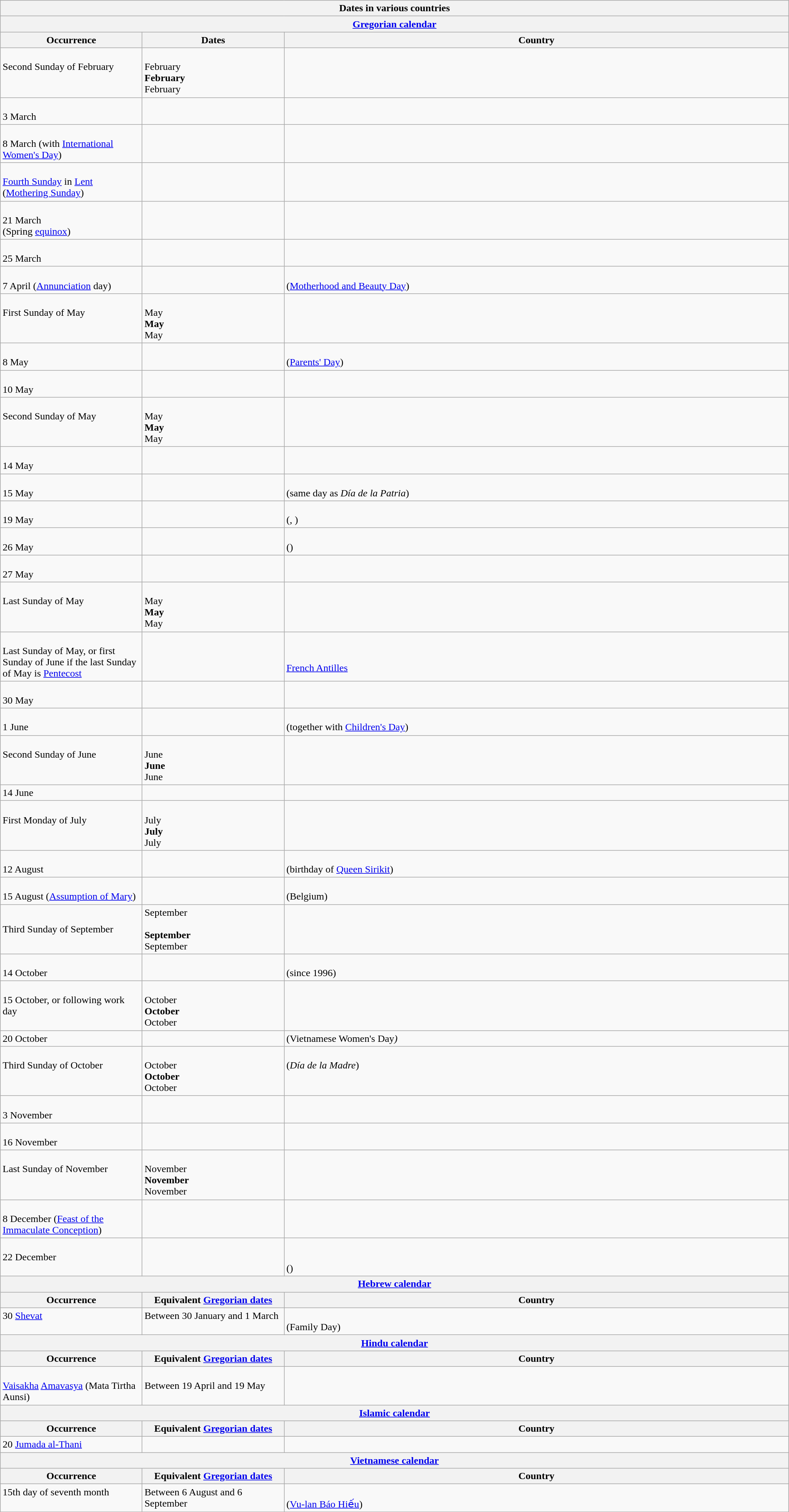<table class="wikitable mw-collapsible mw-collapsed" style="width:100%;">
<tr>
<th colspan="3">Dates in various countries</th>
</tr>
<tr>
<th colspan="3"><a href='#'>Gregorian calendar</a></th>
</tr>
<tr>
<th style="width:18%;">Occurrence</th>
<th style="width:18%;">Dates</th>
<th style="width:64%;">Country</th>
</tr>
<tr>
<td valign="top"><br>Second Sunday of February</td>
<td style="vertical-align:top; width:150px;"><br> February <br>
<strong> February </strong><br>
 February </td>
<td style="vertical-align:top;"><br></td>
</tr>
<tr>
<td valign="top"><br>3 March</td>
<td></td>
<td style="vertical-align:top;"><br></td>
</tr>
<tr>
<td valign="top"><br>8 March
(with <a href='#'>International Women's Day</a>)</td>
<td></td>
<td><br>
</td>
</tr>
<tr>
<td valign="top"><br><a href='#'>Fourth Sunday</a> in <a href='#'>Lent</a> (<a href='#'>Mothering Sunday</a>)</td>
<td valign="top"><br><br>
<strong></strong><br>
</td>
<td><br>
</td>
</tr>
<tr>
<td valign="top"><br>21 March<br>
(Spring <a href='#'>equinox</a>)</td>
<td></td>
<td><br>
</td>
</tr>
<tr>
<td valign="top"><br>25 March</td>
<td></td>
<td style="vertical-align:top;"><br></td>
</tr>
<tr>
<td valign="top"><br>7 April (<a href='#'>Annunciation</a> day)</td>
<td></td>
<td style="vertical-align:top;"><br> (<a href='#'>Motherhood and Beauty Day</a>)</td>
</tr>
<tr>
<td valign="top"><br>First Sunday of May</td>
<td valign="top"><br> May <br>
<strong> May </strong><br>
 May </td>
<td><br>
</td>
</tr>
<tr>
<td valign="top"><br>8 May</td>
<td></td>
<td style="vertical-align:top; width:150px;"><br> (<a href='#'>Parents' Day</a>)</td>
</tr>
<tr>
<td valign="top"><br>10 May</td>
<td></td>
<td><br>
</td>
</tr>
<tr>
<td valign="top"><br>Second Sunday of May</td>
<td valign="top"><br> May <br>
<strong> May </strong><br>
 May </td>
<td><br>
</td>
</tr>
<tr>
<td valign="top"><br>14 May</td>
<td></td>
<td style="vertical-align:top;"><br></td>
</tr>
<tr>
<td valign="top"><br>15 May</td>
<td></td>
<td style="vertical-align:top;"><br> (same day as <em>Día de la Patria</em>)</td>
</tr>
<tr>
<td valign="top"><br>19 May</td>
<td></td>
<td style="vertical-align:top;"><br> (, )</td>
</tr>
<tr>
<td valign="top"><br>26 May</td>
<td></td>
<td style="vertical-align:top;"><br> ()</td>
</tr>
<tr>
<td valign="top"><br>27 May</td>
<td></td>
<td style="vertical-align:top;"><br></td>
</tr>
<tr>
<td valign="top"><br>Last Sunday of May</td>
<td valign="top"><br> May <br>
<strong> May </strong><br>
 May </td>
<td><br>
</td>
</tr>
<tr>
<td valign="top"><br>Last Sunday of May, or first Sunday of June if the last Sunday of May is <a href='#'>Pentecost</a></td>
<td valign="top"><br><br>
<strong></strong><br>
</td>
<td><br><br>
<a href='#'>French Antilles</a></td>
</tr>
<tr>
<td valign="top"><br>30 May</td>
<td></td>
<td style="vertical-align:top;"><br></td>
</tr>
<tr>
<td valign="top"><br>1 June</td>
<td></td>
<td style="vertical-align:top;"><br> (together with <a href='#'>Children's Day</a>)</td>
</tr>
<tr>
<td valign="top"><br>Second Sunday of June</td>
<td valign="top"><br> June <br>
<strong> June </strong><br>
 June </td>
<td style="vertical-align:top;"><br></td>
</tr>
<tr>
<td>14 June</td>
<td></td>
<td><br></td>
</tr>
<tr>
<td valign="top"><br>First Monday of July</td>
<td valign="top"><br> July <br>
<strong> July </strong><br>
 July </td>
<td style="vertical-align:top;"><br></td>
</tr>
<tr>
<td valign="top"><br>12 August</td>
<td></td>
<td style="vertical-align:top;"><br> (birthday of <a href='#'>Queen Sirikit</a>)</td>
</tr>
<tr>
<td valign="top"><br>15 August (<a href='#'>Assumption of Mary</a>)</td>
<td></td>
<td style="vertical-align:top;"><br> (Belgium) <br>
</td>
</tr>
<tr>
<td>Third Sunday of September</td>
<td> September <br><br><strong> September </strong><br>
 September </td>
<td></td>
</tr>
<tr>
<td valign="top"><br>14 October</td>
<td></td>
<td style="vertical-align:top;"><br> (since 1996)</td>
</tr>
<tr>
<td valign="top"><br>15 October, or following work day</td>
<td><br> October <br>
<strong> October </strong><br>
 October </td>
<td style="vertical-align:top;"><br></td>
</tr>
<tr>
<td>20 October</td>
<td></td>
<td> (Vietnamese Women's Day<em>)</em></td>
</tr>
<tr>
<td valign="top"><br>Third Sunday of October</td>
<td valign="top"><br> October <br>
<strong> October </strong><br>
 October </td>
<td style="vertical-align:top;"><br> (<em>Día de la Madre</em>)</td>
</tr>
<tr>
<td valign="top"><br>3 November</td>
<td></td>
<td style="vertical-align:top;"><br></td>
</tr>
<tr>
<td valign="top"><br>16 November</td>
<td></td>
<td style="vertical-align:top;"><br></td>
</tr>
<tr>
<td valign="top"><br>Last Sunday of November</td>
<td valign="top"><br> November <br>
<strong> November </strong><br>
 November </td>
<td style="vertical-align:top;"><br></td>
</tr>
<tr>
<td valign="top"><br>8 December (<a href='#'>Feast of the Immaculate Conception</a>)</td>
<td></td>
<td style="vertical-align:top;"><br></td>
</tr>
<tr>
<td valign="top"><br>22 December</td>
<td></td>
<td style="vertical-align:top;"><br><br>()</td>
</tr>
<tr>
<th colspan="3"><a href='#'>Hebrew calendar</a></th>
</tr>
<tr>
<th>Occurrence</th>
<th>Equivalent <a href='#'>Gregorian dates</a></th>
<th>Country</th>
</tr>
<tr>
<td valign="top">30 <a href='#'>Shevat</a></td>
<td>Between 30 January and 1 March<br><br></td>
<td style="vertical-align:top;"><br> (Family Day)</td>
</tr>
<tr>
<th colspan="3"><a href='#'>Hindu calendar</a></th>
</tr>
<tr>
<th>Occurrence</th>
<th>Equivalent <a href='#'>Gregorian dates</a></th>
<th>Country</th>
</tr>
<tr>
<td valign="top"><br><a href='#'>Vaisakha</a> <a href='#'>Amavasya</a> (Mata Tirtha Aunsi)</td>
<td>Between 19 April and 19 May</td>
<td style="vertical-align:top;"><br></td>
</tr>
<tr>
<th colspan="3"><a href='#'>Islamic calendar</a></th>
</tr>
<tr>
<th>Occurrence</th>
<th>Equivalent <a href='#'>Gregorian dates</a></th>
<th>Country</th>
</tr>
<tr>
<td valign="top">20 <a href='#'>Jumada al-Thani</a></td>
<td></td>
<td style="vertical-align:top;"><br></td>
</tr>
<tr>
<th colspan="3"><a href='#'>Vietnamese calendar</a></th>
</tr>
<tr>
<th>Occurrence</th>
<th>Equivalent <a href='#'>Gregorian dates</a></th>
<th>Country</th>
</tr>
<tr>
<td valign="top">15th day of seventh month</td>
<td>Between 6 August and 6 September<br></td>
<td style="vertical-align:top;"><br> (<a href='#'>Vu-lan Báo Hiếu</a>)</td>
</tr>
</table>
